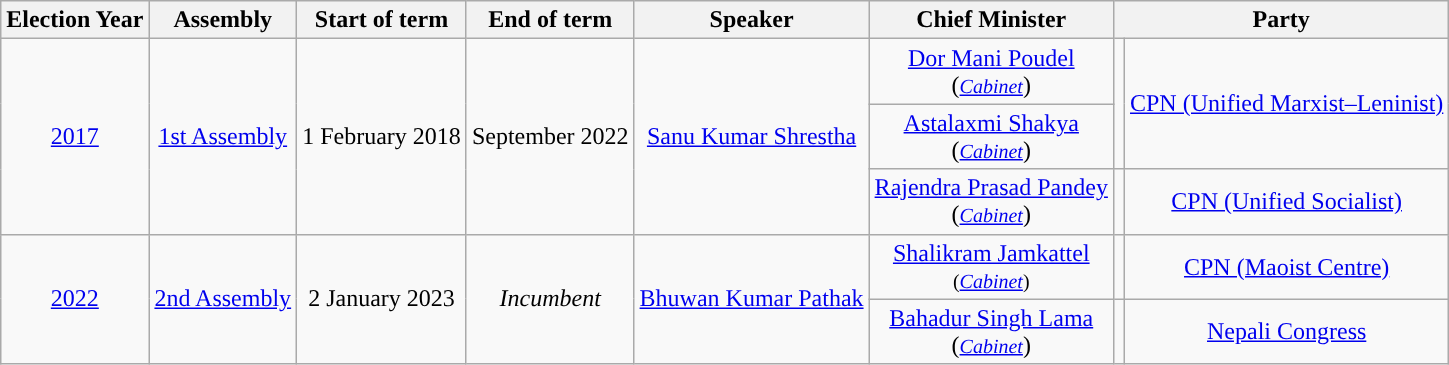<table class="wikitable" style="text-align:center">
<tr>
<th>Election Year</th>
<th>Assembly</th>
<th>Start of term</th>
<th>End of term</th>
<th>Speaker</th>
<th>Chief Minister</th>
<th colspan="2">Party</th>
</tr>
<tr>
<td rowspan="3"><a href='#'>2017</a></td>
<td rowspan="3"><a href='#'>1st Assembly</a></td>
<td rowspan="3">1 February 2018</td>
<td rowspan="3">September 2022</td>
<td rowspan="3"><a href='#'>Sanu Kumar Shrestha</a></td>
<td><a href='#'>Dor Mani Poudel</a><br>(<a href='#'><small><em>Cabinet</em></small></a>)</td>
<td rowspan="2"></td>
<td rowspan="2"><a href='#'>CPN (Unified Marxist–Leninist)</a></td>
</tr>
<tr>
<td><a href='#'>Astalaxmi Shakya</a><br>(<small><em><a href='#'>Cabinet</a></em></small>)</td>
</tr>
<tr>
<td><a href='#'>Rajendra Prasad Pandey</a><br>(<small><em><a href='#'>Cabinet</a></em></small>)</td>
<td></td>
<td><a href='#'>CPN (Unified Socialist)</a></td>
</tr>
<tr>
<td rowspan="2"><a href='#'>2022</a></td>
<td rowspan="2"><a href='#'>2nd Assembly</a></td>
<td rowspan="2">2 January 2023</td>
<td rowspan="2"><em>Incumbent</em></td>
<td rowspan="2"><a href='#'>Bhuwan Kumar Pathak</a></td>
<td><a href='#'>Shalikram Jamkattel</a><br><small>(<a href='#'><em>Cabinet</em></a>)</small></td>
<td></td>
<td><a href='#'>CPN (Maoist Centre)</a></td>
</tr>
<tr>
<td><a href='#'>Bahadur Singh Lama</a><br>(<small><em><a href='#'>Cabinet</a></em></small>)</td>
<td></td>
<td><a href='#'>Nepali Congress</a></td>
</tr>
</table>
